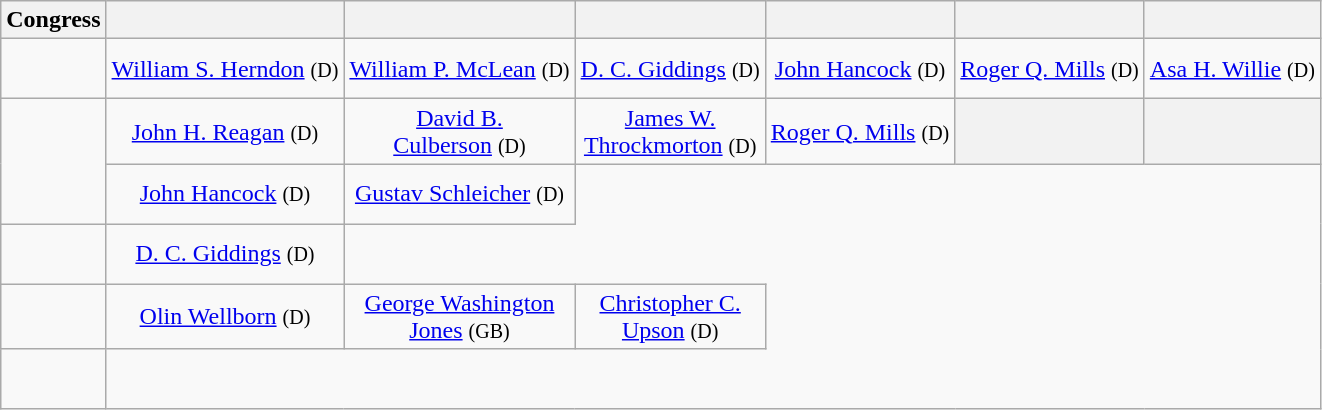<table class=wikitable style="text-align:center">
<tr>
<th>Congress</th>
<th></th>
<th></th>
<th></th>
<th></th>
<th></th>
<th></th>
</tr>
<tr style="height:2.5em">
<td><strong></strong> </td>
<td><a href='#'>William S. Herndon</a> <small>(D)</small></td>
<td><a href='#'>William P. McLean</a> <small>(D)</small></td>
<td><a href='#'>D. C. Giddings</a> <small>(D)</small></td>
<td><a href='#'>John Hancock</a> <small>(D)</small></td>
<td><a href='#'>Roger Q. Mills</a> <small>(D)</small></td>
<td><a href='#'>Asa H. Willie</a> <small>(D)</small></td>
</tr>
<tr style="height:2em">
<td rowspan=2><strong></strong> </td>
<td><a href='#'>John H. Reagan</a> <small>(D)</small></td>
<td><a href='#'>David B.<br>Culberson</a> <small>(D)</small></td>
<td><a href='#'>James W.<br>Throckmorton</a> <small>(D)</small></td>
<td><a href='#'>Roger Q. Mills</a> <small>(D)</small></td>
<th></th>
<th></th>
</tr>
<tr style="height:2.5em">
<td><a href='#'>John Hancock</a> <small>(D)</small></td>
<td><a href='#'>Gustav Schleicher</a> <small>(D)</small></td>
</tr>
<tr style="height:2.5em">
<td><strong></strong> </td>
<td><a href='#'>D. C. Giddings</a> <small>(D)</small></td>
</tr>
<tr style="height:2.5em">
<td><strong></strong> </td>
<td><a href='#'>Olin Wellborn</a> <small>(D)</small></td>
<td><a href='#'>George Washington<br>Jones</a> <small>(GB)</small></td>
<td><a href='#'>Christopher C.<br>Upson</a> <small>(D)</small></td>
</tr>
<tr style="height:2.5em">
<td><strong></strong> </td>
</tr>
</table>
